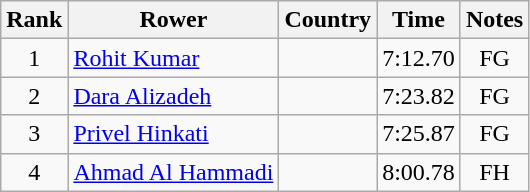<table class="wikitable" style="text-align:center">
<tr>
<th>Rank</th>
<th>Rower</th>
<th>Country</th>
<th>Time</th>
<th>Notes</th>
</tr>
<tr>
<td>1</td>
<td align="left"><a href='#'>Rohit Kumar</a></td>
<td align="left"></td>
<td>7:12.70</td>
<td>FG</td>
</tr>
<tr>
<td>2</td>
<td align="left"><a href='#'>Dara Alizadeh</a></td>
<td align="left"></td>
<td>7:23.82</td>
<td>FG</td>
</tr>
<tr>
<td>3</td>
<td align="left"><a href='#'>Privel Hinkati</a></td>
<td align="left"></td>
<td>7:25.87</td>
<td>FG</td>
</tr>
<tr>
<td>4</td>
<td align="left"><a href='#'>Ahmad Al Hammadi</a></td>
<td align="left"></td>
<td>8:00.78</td>
<td>FH</td>
</tr>
</table>
